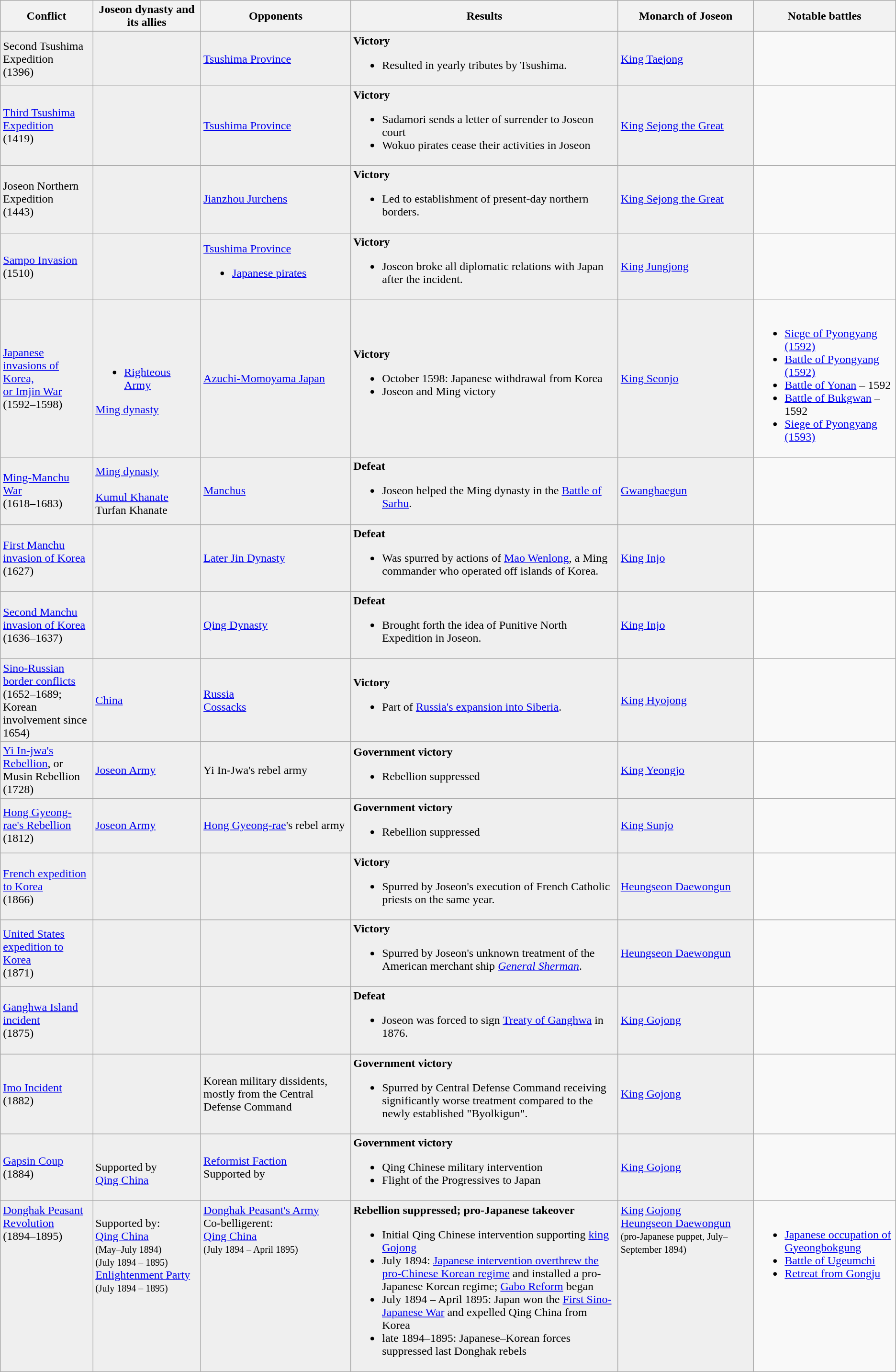<table class="wikitable sortable">
<tr>
<th>Conflict</th>
<th>Joseon dynasty and its allies</th>
<th>Opponents</th>
<th>Results</th>
<th>Monarch of Joseon</th>
<th>Notable battles</th>
</tr>
<tr>
<td style="background:#efefef">Second Tsushima Expedition<br>(1396)</td>
<td style="background:#efefef"></td>
<td style="background:#efefef"> <a href='#'>Tsushima Province</a></td>
<td style="background:#efefef"><strong>Victory</strong><br><ul><li>Resulted in yearly tributes by Tsushima.</li></ul></td>
<td style="background:#efefef"><a href='#'>King Taejong</a></td>
<td></td>
</tr>
<tr>
<td style="background:#efefef"><a href='#'>Third Tsushima Expedition</a><br>(1419)</td>
<td style="background:#efefef"></td>
<td style="background:#efefef"> <a href='#'>Tsushima Province</a></td>
<td style="background:#efefef"><strong>Victory</strong><br><ul><li>Sadamori sends a letter of surrender to Joseon court </li><li>Wokuo pirates cease their activities in Joseon </li></ul></td>
<td style="background:#efefef"><a href='#'>King Sejong the Great</a></td>
<td></td>
</tr>
<tr>
<td style="background:#efefef">Joseon Northern Expedition<br>(1443)</td>
<td style="background:#efefef"></td>
<td style="background:#efefef"> <a href='#'>Jianzhou Jurchens</a></td>
<td style="background:#efefef"><strong>Victory</strong><br><ul><li>Led to establishment of present-day northern borders.</li></ul></td>
<td style="background:#efefef"><a href='#'>King Sejong the Great</a></td>
<td></td>
</tr>
<tr>
<td style="background:#efefef"><a href='#'>Sampo Invasion</a><br>(1510)</td>
<td style="background:#efefef"></td>
<td style="background:#efefef"> <a href='#'>Tsushima Province</a><br><ul><li><a href='#'>Japanese pirates</a></li></ul></td>
<td style="background:#efefef"><strong>Victory</strong><br><ul><li>Joseon broke all diplomatic relations with Japan after the incident.</li></ul></td>
<td style="background:#efefef"><a href='#'>King Jungjong</a></td>
<td></td>
</tr>
<tr>
<td style="background:#efefef"><a href='#'>Japanese invasions of Korea,<br>or Imjin War</a><br>(1592–1598)</td>
<td style="background:#efefef"><br><ul><li><a href='#'>Righteous Army</a></li></ul> <a href='#'>Ming dynasty</a></td>
<td style="background:#efefef"> <a href='#'>Azuchi-Momoyama Japan</a></td>
<td style="background:#efefef"><strong>Victory</strong><br><ul><li>October 1598: Japanese withdrawal from Korea</li><li>Joseon and Ming victory</li></ul></td>
<td style="background:#efefef"><a href='#'>King Seonjo</a></td>
<td><br><ul><li><a href='#'>Siege of Pyongyang (1592)</a></li><li><a href='#'>Battle of Pyongyang (1592)</a></li><li><a href='#'>Battle of Yonan</a> – 1592</li><li><a href='#'>Battle of Bukgwan</a> – 1592</li><li><a href='#'>Siege of Pyongyang (1593)</a></li></ul></td>
</tr>
<tr>
<td style="background:#efefef"><a href='#'>Ming-Manchu War</a><br>(1618–1683)</td>
<td style="background:#efefef"> <a href='#'>Ming dynasty</a><br><br> <a href='#'>Kumul Khanate</a><br>Turfan Khanate</td>
<td style="background:#efefef"> <a href='#'>Manchus</a></td>
<td style="background:#efefef"><strong>Defeat</strong><br><ul><li>Joseon helped the Ming dynasty in the <a href='#'>Battle of Sarhu</a>.</li></ul></td>
<td style="background:#efefef"><a href='#'>Gwanghaegun</a></td>
<td></td>
</tr>
<tr>
<td style="background:#efefef"><a href='#'>First Manchu invasion of Korea</a><br>(1627)</td>
<td style="background:#efefef"></td>
<td style="background:#efefef"> <a href='#'>Later Jin Dynasty</a></td>
<td style="background:#efefef"><strong>Defeat</strong><br><ul><li>Was spurred by actions of <a href='#'>Mao Wenlong</a>, a Ming commander who operated off islands of Korea.</li></ul></td>
<td style="background:#efefef"><a href='#'>King Injo</a></td>
<td></td>
</tr>
<tr>
<td style="background:#efefef"><a href='#'>Second Manchu invasion of Korea</a><br>(1636–1637)</td>
<td style="background:#efefef"></td>
<td style="background:#efefef"> <a href='#'>Qing Dynasty</a></td>
<td style="background:#efefef"><strong>Defeat</strong><br><ul><li>Brought forth the idea of Punitive North Expedition in Joseon.</li></ul></td>
<td style="background:#efefef"><a href='#'>King Injo</a></td>
<td></td>
</tr>
<tr>
<td style="background:#efefef"><a href='#'>Sino-Russian border conflicts</a><br>(1652–1689; Korean<br>involvement since 1654)</td>
<td style="background:#efefef"> <a href='#'>China</a><br></td>
<td style="background:#efefef"> <a href='#'>Russia</a><br> <a href='#'>Cossacks</a></td>
<td style="background:#efefef"><strong>Victory</strong><br><ul><li>Part of <a href='#'>Russia's expansion into Siberia</a>.</li></ul></td>
<td style="background:#efefef"><a href='#'>King Hyojong</a></td>
<td></td>
</tr>
<tr>
<td style="background:#efefef"><a href='#'>Yi In-jwa's Rebellion</a>, or<br>Musin Rebellion (1728)</td>
<td style="background:#efefef"> <a href='#'>Joseon Army</a></td>
<td style="background:#efefef">Yi In-Jwa's rebel army</td>
<td style="background:#efefef"><strong>Government victory</strong><br><ul><li>Rebellion suppressed</li></ul></td>
<td style="background:#efefef"><a href='#'>King Yeongjo</a></td>
<td></td>
</tr>
<tr>
<td style="background:#efefef"><a href='#'>Hong Gyeong-rae's Rebellion</a><br>(1812)</td>
<td style="background:#efefef"> <a href='#'>Joseon Army</a></td>
<td style="background:#efefef"><a href='#'>Hong Gyeong-rae</a>'s rebel army</td>
<td style="background:#efefef"><strong>Government victory</strong><br><ul><li>Rebellion suppressed</li></ul></td>
<td style="background:#efefef"><a href='#'>King Sunjo</a></td>
<td></td>
</tr>
<tr>
<td style="background:#efefef"><a href='#'>French expedition to Korea</a><br>(1866)</td>
<td style="background:#efefef"></td>
<td style="background:#efefef"></td>
<td style="background:#efefef"><strong>Victory</strong><br><ul><li>Spurred by Joseon's execution of French Catholic priests on the same year.</li></ul></td>
<td style="background:#efefef"><a href='#'>Heungseon Daewongun</a></td>
<td></td>
</tr>
<tr>
<td style="background:#efefef"><a href='#'>United States expedition to Korea</a><br>(1871)</td>
<td style="background:#efefef"></td>
<td style="background:#efefef"></td>
<td style="background:#efefef"><strong>Victory</strong><br><ul><li>Spurred by Joseon's unknown treatment of the American merchant ship <em><a href='#'>General Sherman</a></em>.</li></ul></td>
<td style="background:#efefef"><a href='#'>Heungseon Daewongun</a></td>
<td></td>
</tr>
<tr>
<td style="background:#efefef"><a href='#'>Ganghwa Island incident</a><br>(1875)</td>
<td style="background:#efefef"></td>
<td style="background:#efefef"></td>
<td style="background:#efefef"><strong>Defeat</strong><br><ul><li>Joseon was forced to sign <a href='#'>Treaty of Ganghwa</a> in 1876.</li></ul></td>
<td style="background:#efefef"><a href='#'>King Gojong</a></td>
<td></td>
</tr>
<tr>
<td style="background:#efefef"><a href='#'>Imo Incident</a><br>(1882)</td>
<td style="background:#efefef"></td>
<td style="background:#efefef"> Korean military dissidents, mostly from the Central Defense Command</td>
<td style="background:#efefef"><strong>Government victory</strong><br><ul><li>Spurred by Central Defense Command receiving significantly worse treatment compared to the newly established "Byolkigun".</li></ul></td>
<td style="background:#efefef"><a href='#'>King Gojong</a></td>
<td></td>
</tr>
<tr>
<td style="background:#efefef"><a href='#'>Gapsin Coup</a><br>(1884)</td>
<td style="background:#efefef"><br>Supported by<br> <a href='#'>Qing China</a></td>
<td style="background:#efefef"> <a href='#'>Reformist Faction</a><br>Supported by<br></td>
<td style="background:#efefef"><strong>Government victory</strong><br><ul><li>Qing Chinese military intervention</li><li>Flight of the Progressives to Japan</li></ul></td>
<td style="background:#efefef"><a href='#'>King Gojong</a></td>
<td></td>
</tr>
<tr valign=top>
<td style="background:#efefef"><a href='#'>Donghak Peasant Revolution</a><br>(1894–1895)</td>
<td style="background:#efefef"><br>Supported by:<br> <a href='#'>Qing China</a><br><small>(May–July 1894)</small><br> <small>(July 1894 – 1895)</small><br> <a href='#'>Enlightenment Party</a> <small>(July 1894 – 1895)</small></td>
<td style="background:#efefef"> <a href='#'>Donghak Peasant's Army</a><br>Co-belligerent:<br> <a href='#'>Qing China</a><br><small>(July 1894 – April 1895)</small></td>
<td style="background:#efefef"><strong>Rebellion suppressed; pro-Japanese takeover</strong><br><ul><li>Initial Qing Chinese intervention supporting <a href='#'>king Gojong</a></li><li>July 1894: <a href='#'>Japanese intervention overthrew the pro-Chinese Korean regime</a> and installed a pro-Japanese Korean regime; <a href='#'>Gabo Reform</a> began</li><li>July 1894 – April 1895: Japan won the <a href='#'>First Sino-Japanese War</a> and expelled Qing China from Korea</li><li>late 1894–1895: Japanese–Korean forces suppressed last Donghak rebels</li></ul></td>
<td style="background:#efefef"><a href='#'>King Gojong</a><br><a href='#'>Heungseon Daewongun</a> <small>(pro-Japanese puppet, July–September 1894)</small></td>
<td><br><ul><li><a href='#'>Japanese occupation of Gyeongbokgung</a></li><li><a href='#'>Battle of Ugeumchi</a></li><li><a href='#'>Retreat from Gongju</a></li></ul></td>
</tr>
</table>
